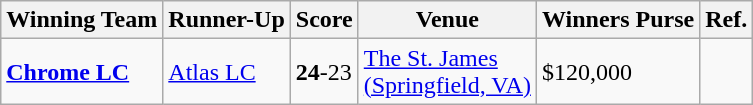<table class="wikitable">
<tr>
<th>Winning Team</th>
<th>Runner-Up</th>
<th>Score</th>
<th>Venue</th>
<th>Winners Purse</th>
<th>Ref.</th>
</tr>
<tr>
<td><a href='#'><strong>Chrome LC</strong></a></td>
<td><a href='#'>Atlas LC</a></td>
<td><strong>24</strong>-23</td>
<td><a href='#'>The St. James</a><br><a href='#'>(Springfield, VA)</a></td>
<td>$120,000</td>
<td></td>
</tr>
</table>
